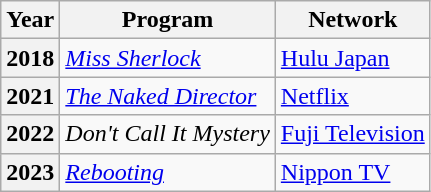<table class="wikitable plainrowheaders">
<tr>
<th>Year</th>
<th>Program</th>
<th>Network</th>
</tr>
<tr>
<th scope="row">2018</th>
<td><em><a href='#'>Miss Sherlock</a></em></td>
<td><a href='#'>Hulu Japan</a></td>
</tr>
<tr>
<th scope="row">2021</th>
<td><em><a href='#'>The Naked Director</a></em></td>
<td><a href='#'>Netflix</a></td>
</tr>
<tr>
<th scope="row">2022</th>
<td><em>Don't Call It Mystery</em></td>
<td><a href='#'>Fuji Television</a></td>
</tr>
<tr>
<th scope="row">2023</th>
<td><em><a href='#'>Rebooting</a></em></td>
<td><a href='#'>Nippon TV</a></td>
</tr>
</table>
